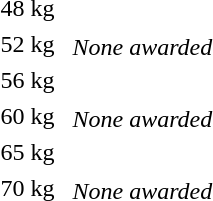<table>
<tr>
<td rowspan=2>48 kg</td>
<td rowspan=2></td>
<td rowspan=2></td>
<td></td>
</tr>
<tr>
<td></td>
</tr>
<tr>
<td rowspan=2>52 kg</td>
<td rowspan=2></td>
<td rowspan=2></td>
<td></td>
</tr>
<tr>
<td><em>None awarded</em></td>
</tr>
<tr>
<td rowspan=2>56 kg</td>
<td rowspan=2></td>
<td rowspan=2></td>
<td></td>
</tr>
<tr>
<td></td>
</tr>
<tr>
<td rowspan=2>60 kg</td>
<td rowspan=2></td>
<td rowspan=2></td>
<td></td>
</tr>
<tr>
<td><em>None awarded</em></td>
</tr>
<tr>
<td rowspan=2>65 kg</td>
<td rowspan=2></td>
<td rowspan=2></td>
<td></td>
</tr>
<tr>
<td></td>
</tr>
<tr>
<td rowspan=2>70 kg</td>
<td rowspan=2></td>
<td rowspan=2></td>
<td></td>
</tr>
<tr>
<td><em>None awarded</em></td>
</tr>
</table>
